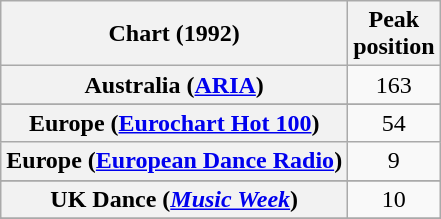<table class="wikitable sortable plainrowheaders" style="text-align:center">
<tr>
<th>Chart (1992)</th>
<th>Peak<br>position</th>
</tr>
<tr>
<th scope="row">Australia (<a href='#'>ARIA</a>)</th>
<td>163</td>
</tr>
<tr>
</tr>
<tr>
</tr>
<tr>
<th scope="row">Europe (<a href='#'>Eurochart Hot 100</a>)</th>
<td>54</td>
</tr>
<tr>
<th scope="row">Europe (<a href='#'>European Dance Radio</a>)</th>
<td>9</td>
</tr>
<tr>
</tr>
<tr>
</tr>
<tr>
</tr>
<tr>
</tr>
<tr>
</tr>
<tr>
<th scope="row">UK Dance (<em><a href='#'>Music Week</a></em>)</th>
<td>10</td>
</tr>
<tr>
</tr>
<tr>
</tr>
<tr>
</tr>
</table>
